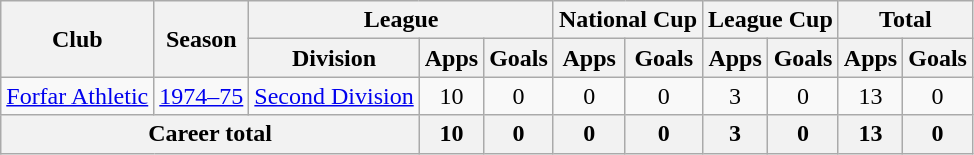<table class="wikitable" style="text-align: center;">
<tr>
<th rowspan="2">Club</th>
<th rowspan="2">Season</th>
<th colspan="3">League</th>
<th colspan="2">National Cup</th>
<th colspan="2">League Cup</th>
<th colspan="2">Total</th>
</tr>
<tr>
<th>Division</th>
<th>Apps</th>
<th>Goals</th>
<th>Apps</th>
<th>Goals</th>
<th>Apps</th>
<th>Goals</th>
<th>Apps</th>
<th>Goals</th>
</tr>
<tr>
<td><a href='#'>Forfar Athletic</a></td>
<td><a href='#'>1974–75</a></td>
<td><a href='#'>Second Division</a></td>
<td>10</td>
<td>0</td>
<td>0</td>
<td>0</td>
<td>3</td>
<td>0</td>
<td>13</td>
<td>0</td>
</tr>
<tr>
<th colspan="3">Career total</th>
<th>10</th>
<th>0</th>
<th>0</th>
<th>0</th>
<th>3</th>
<th>0</th>
<th>13</th>
<th>0</th>
</tr>
</table>
